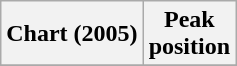<table class="wikitable plainrowheaders" style="text-align:center">
<tr>
<th scope="col">Chart (2005)</th>
<th scope="col">Peak<br>position</th>
</tr>
<tr>
</tr>
</table>
